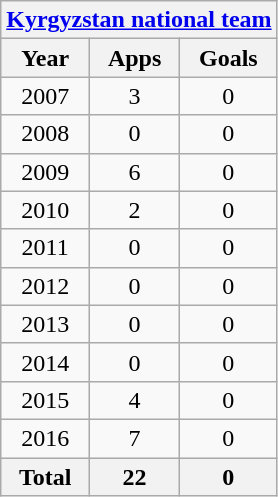<table class="wikitable" style="text-align:center">
<tr>
<th colspan=3><a href='#'>Kyrgyzstan national team</a></th>
</tr>
<tr>
<th>Year</th>
<th>Apps</th>
<th>Goals</th>
</tr>
<tr>
<td>2007</td>
<td>3</td>
<td>0</td>
</tr>
<tr>
<td>2008</td>
<td>0</td>
<td>0</td>
</tr>
<tr>
<td>2009</td>
<td>6</td>
<td>0</td>
</tr>
<tr>
<td>2010</td>
<td>2</td>
<td>0</td>
</tr>
<tr>
<td>2011</td>
<td>0</td>
<td>0</td>
</tr>
<tr>
<td>2012</td>
<td>0</td>
<td>0</td>
</tr>
<tr>
<td>2013</td>
<td>0</td>
<td>0</td>
</tr>
<tr>
<td>2014</td>
<td>0</td>
<td>0</td>
</tr>
<tr>
<td>2015</td>
<td>4</td>
<td>0</td>
</tr>
<tr>
<td>2016</td>
<td>7</td>
<td>0</td>
</tr>
<tr>
<th>Total</th>
<th>22</th>
<th>0</th>
</tr>
</table>
